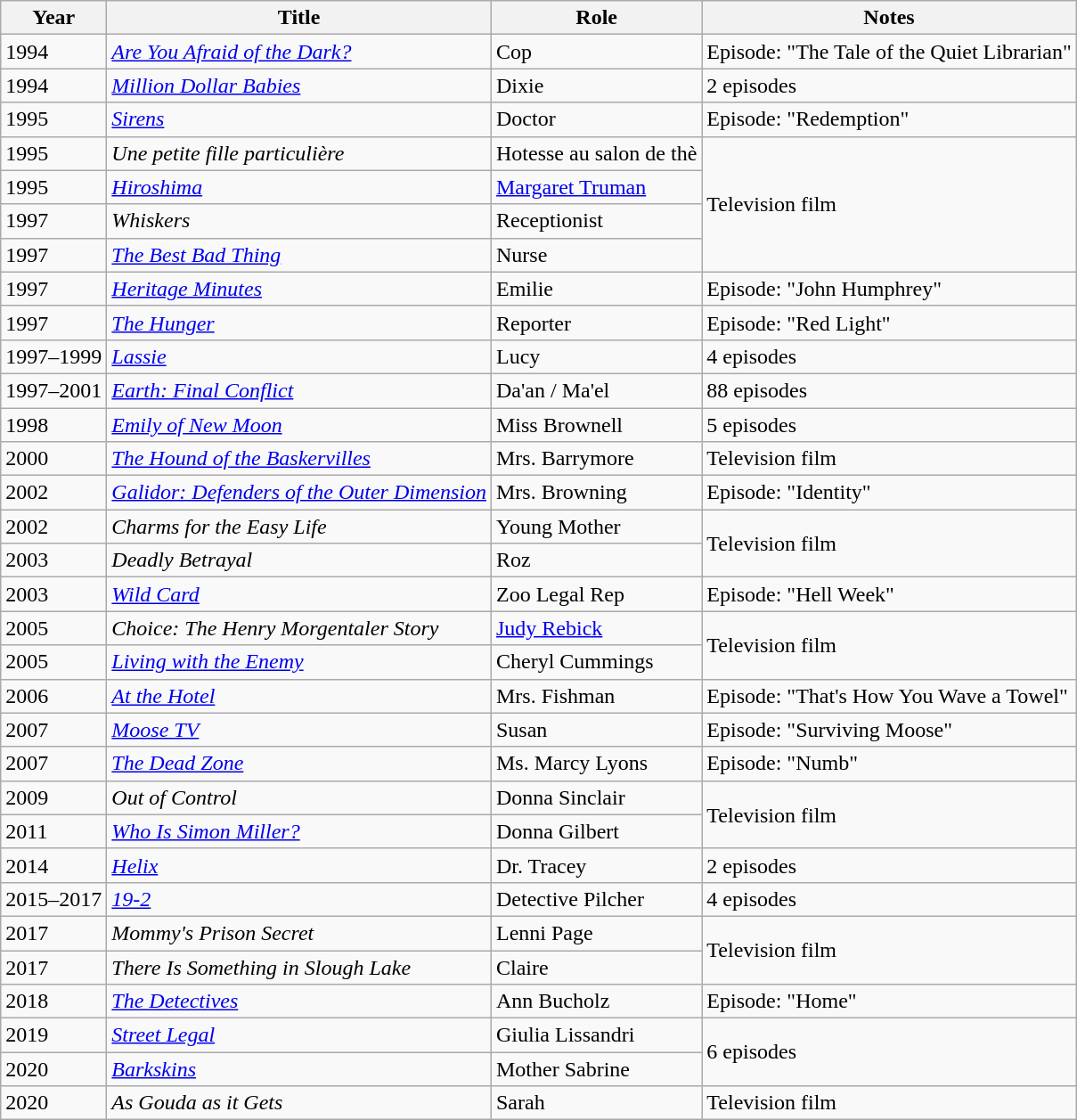<table class="wikitable sortable">
<tr>
<th>Year</th>
<th>Title</th>
<th>Role</th>
<th class="unsortable">Notes</th>
</tr>
<tr>
<td>1994</td>
<td><em><a href='#'>Are You Afraid of the Dark?</a></em></td>
<td>Cop</td>
<td>Episode: "The Tale of the Quiet Librarian"</td>
</tr>
<tr>
<td>1994</td>
<td><em><a href='#'>Million Dollar Babies</a></em></td>
<td>Dixie</td>
<td>2 episodes</td>
</tr>
<tr>
<td>1995</td>
<td><a href='#'><em>Sirens</em></a></td>
<td>Doctor</td>
<td>Episode: "Redemption"</td>
</tr>
<tr>
<td>1995</td>
<td><em>Une petite fille particulière</em></td>
<td>Hotesse au salon de thè</td>
<td rowspan="4">Television film</td>
</tr>
<tr>
<td>1995</td>
<td><a href='#'><em>Hiroshima</em></a></td>
<td><a href='#'>Margaret Truman</a></td>
</tr>
<tr>
<td>1997</td>
<td><em>Whiskers</em></td>
<td>Receptionist</td>
</tr>
<tr>
<td>1997</td>
<td data-sort-value="Best Bad Thing, The"><em><a href='#'>The Best Bad Thing</a></em></td>
<td>Nurse</td>
</tr>
<tr>
<td>1997</td>
<td><em><a href='#'>Heritage Minutes</a></em></td>
<td>Emilie</td>
<td>Episode: "John Humphrey"</td>
</tr>
<tr>
<td>1997</td>
<td data-sort-value="Hunger, The"><a href='#'><em>The Hunger</em></a></td>
<td>Reporter</td>
<td>Episode: "Red Light"</td>
</tr>
<tr>
<td>1997–1999</td>
<td><a href='#'><em>Lassie</em></a></td>
<td>Lucy</td>
<td>4 episodes</td>
</tr>
<tr>
<td>1997–2001</td>
<td><em><a href='#'>Earth: Final Conflict</a></em></td>
<td>Da'an / Ma'el</td>
<td>88 episodes</td>
</tr>
<tr>
<td>1998</td>
<td><a href='#'><em>Emily of New Moon</em></a></td>
<td>Miss Brownell</td>
<td>5 episodes</td>
</tr>
<tr>
<td>2000</td>
<td data-sort-value="Hound of the Baskervilles, The"><a href='#'><em>The Hound of the Baskervilles</em></a></td>
<td>Mrs. Barrymore</td>
<td>Television film</td>
</tr>
<tr>
<td>2002</td>
<td><em><a href='#'>Galidor: Defenders of the Outer Dimension</a></em></td>
<td>Mrs. Browning</td>
<td>Episode: "Identity"</td>
</tr>
<tr>
<td>2002</td>
<td><em>Charms for the Easy Life</em></td>
<td>Young Mother</td>
<td rowspan="2">Television film</td>
</tr>
<tr>
<td>2003</td>
<td><em>Deadly Betrayal</em></td>
<td>Roz</td>
</tr>
<tr>
<td>2003</td>
<td><a href='#'><em>Wild Card</em></a></td>
<td>Zoo Legal Rep</td>
<td>Episode: "Hell Week"</td>
</tr>
<tr>
<td>2005</td>
<td><em>Choice: The Henry Morgentaler Story</em></td>
<td><a href='#'>Judy Rebick</a></td>
<td rowspan="2">Television film</td>
</tr>
<tr>
<td>2005</td>
<td><a href='#'><em>Living with the Enemy</em></a></td>
<td>Cheryl Cummings</td>
</tr>
<tr>
<td>2006</td>
<td><em><a href='#'>At the Hotel</a></em></td>
<td>Mrs. Fishman</td>
<td>Episode: "That's How You Wave a Towel"</td>
</tr>
<tr>
<td>2007</td>
<td><em><a href='#'>Moose TV</a></em></td>
<td>Susan</td>
<td>Episode: "Surviving Moose"</td>
</tr>
<tr>
<td>2007</td>
<td data-sort-value="Dead Zone, The"><a href='#'><em>The Dead Zone</em></a></td>
<td>Ms. Marcy Lyons</td>
<td>Episode: "Numb"</td>
</tr>
<tr>
<td>2009</td>
<td><em>Out of Control</em></td>
<td>Donna Sinclair</td>
<td rowspan="2">Television film</td>
</tr>
<tr>
<td>2011</td>
<td><em><a href='#'>Who Is Simon Miller?</a></em></td>
<td>Donna Gilbert</td>
</tr>
<tr>
<td>2014</td>
<td><a href='#'><em>Helix</em></a></td>
<td>Dr. Tracey</td>
<td>2 episodes</td>
</tr>
<tr>
<td>2015–2017</td>
<td><a href='#'><em>19-2</em></a></td>
<td>Detective Pilcher</td>
<td>4 episodes</td>
</tr>
<tr>
<td>2017</td>
<td><em>Mommy's Prison Secret</em></td>
<td>Lenni Page</td>
<td rowspan="2">Television film</td>
</tr>
<tr>
<td>2017</td>
<td><em>There Is Something in Slough Lake</em></td>
<td>Claire</td>
</tr>
<tr>
<td>2018</td>
<td data-sort-value="Detectives, The"><a href='#'><em>The Detectives</em></a></td>
<td>Ann Bucholz</td>
<td>Episode: "Home"</td>
</tr>
<tr>
<td>2019</td>
<td><a href='#'><em>Street Legal</em></a></td>
<td>Giulia Lissandri</td>
<td rowspan="2">6 episodes</td>
</tr>
<tr>
<td>2020</td>
<td><a href='#'><em>Barkskins</em></a></td>
<td>Mother Sabrine</td>
</tr>
<tr>
<td>2020</td>
<td><em>As Gouda as it Gets</em></td>
<td>Sarah</td>
<td>Television film</td>
</tr>
</table>
